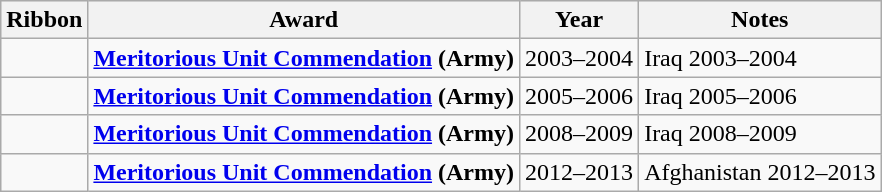<table class="wikitable" align="left">
<tr bgcolor="#efefef">
<th>Ribbon</th>
<th>Award</th>
<th>Year</th>
<th>Notes</th>
</tr>
<tr>
<td></td>
<td><strong><a href='#'>Meritorious Unit Commendation</a> (Army)</strong></td>
<td>2003–2004</td>
<td>Iraq 2003–2004</td>
</tr>
<tr>
<td></td>
<td><strong><a href='#'>Meritorious Unit Commendation</a> (Army)</strong></td>
<td>2005–2006</td>
<td>Iraq 2005–2006</td>
</tr>
<tr>
<td></td>
<td><strong><a href='#'>Meritorious Unit Commendation</a> (Army)</strong></td>
<td>2008–2009</td>
<td>Iraq 2008–2009</td>
</tr>
<tr>
<td></td>
<td><strong><a href='#'>Meritorious Unit Commendation</a> (Army)</strong></td>
<td>2012–2013</td>
<td>Afghanistan 2012–2013</td>
</tr>
</table>
